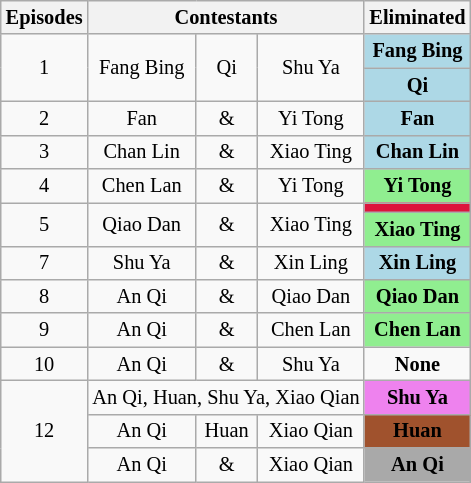<table class="wikitable" style="text-align:center; font-size:85%;">
<tr>
<th>Episodes</th>
<th colspan="3">Contestants</th>
<th>Eliminated</th>
</tr>
<tr>
<td rowspan="2">1</td>
<td rowspan="2">Fang Bing</td>
<td rowspan="2">Qi</td>
<td rowspan="2">Shu Ya</td>
<td style="background:lightblue;"><strong>Fang Bing</strong></td>
</tr>
<tr>
<td style="background:lightblue;"><strong>Qi</strong></td>
</tr>
<tr>
<td>2</td>
<td>Fan</td>
<td>&</td>
<td>Yi Tong</td>
<td style="background:lightblue;"><strong>Fan</strong></td>
</tr>
<tr>
<td>3</td>
<td>Chan Lin</td>
<td>&</td>
<td>Xiao Ting</td>
<td style="background:lightblue;"><strong>Chan Lin</strong></td>
</tr>
<tr>
<td>4</td>
<td>Chen Lan</td>
<td>&</td>
<td>Yi Tong</td>
<td style="background:lightgreen;"><strong>Yi Tong</strong></td>
</tr>
<tr>
<td rowspan="2">5</td>
<td rowspan="2">Qiao Dan</td>
<td rowspan="2">&</td>
<td rowspan="2">Xiao Ting</td>
<td style="background:crimson;"><strong></strong></td>
</tr>
<tr>
<td style="background:lightgreen;"><strong>Xiao Ting</strong></td>
</tr>
<tr>
<td>7</td>
<td>Shu Ya</td>
<td>&</td>
<td>Xin Ling</td>
<td style="background:lightblue;"><strong>Xin Ling</strong></td>
</tr>
<tr>
<td>8</td>
<td>An Qi</td>
<td>&</td>
<td>Qiao Dan</td>
<td style="background:lightgreen;"><strong>Qiao Dan</strong></td>
</tr>
<tr>
<td>9</td>
<td>An Qi</td>
<td>&</td>
<td>Chen Lan</td>
<td style="background:lightgreen;"><strong>Chen Lan</strong></td>
</tr>
<tr>
<td>10</td>
<td>An Qi</td>
<td>&</td>
<td>Shu Ya</td>
<td><strong>None</strong></td>
</tr>
<tr>
<td rowspan="3">12</td>
<td colspan="3">An Qi, Huan, Shu Ya, Xiao Qian</td>
<td style="background:violet;"><strong>Shu Ya</strong></td>
</tr>
<tr>
<td>An Qi</td>
<td>Huan</td>
<td>Xiao Qian</td>
<td style="background:sienna;"><strong>Huan</strong></td>
</tr>
<tr>
<td>An Qi</td>
<td>&</td>
<td>Xiao Qian</td>
<td style="background:darkgrey;"><strong>An Qi</strong></td>
</tr>
</table>
